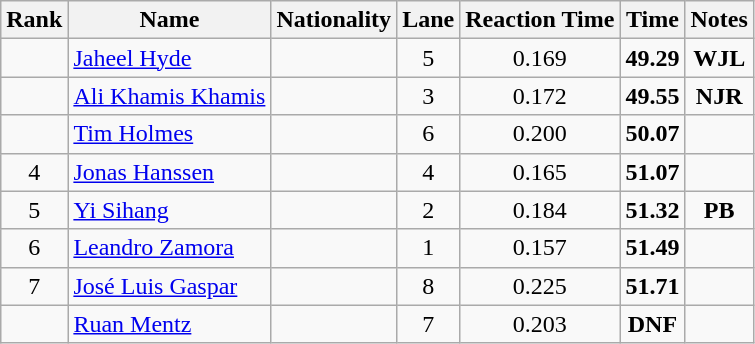<table class="wikitable sortable" style="text-align:center">
<tr>
<th>Rank</th>
<th>Name</th>
<th>Nationality</th>
<th>Lane</th>
<th>Reaction Time</th>
<th>Time</th>
<th>Notes</th>
</tr>
<tr>
<td></td>
<td align=left><a href='#'>Jaheel Hyde</a></td>
<td align=left></td>
<td>5</td>
<td>0.169</td>
<td><strong>49.29</strong></td>
<td><strong>WJL</strong></td>
</tr>
<tr>
<td></td>
<td align=left><a href='#'>Ali Khamis Khamis</a></td>
<td align=left></td>
<td>3</td>
<td>0.172</td>
<td><strong>49.55</strong></td>
<td><strong>NJR</strong></td>
</tr>
<tr>
<td></td>
<td align=left><a href='#'>Tim Holmes</a></td>
<td align=left></td>
<td>6</td>
<td>0.200</td>
<td><strong>50.07</strong></td>
<td></td>
</tr>
<tr>
<td>4</td>
<td align=left><a href='#'>Jonas Hanssen</a></td>
<td align=left></td>
<td>4</td>
<td>0.165</td>
<td><strong>51.07</strong></td>
<td></td>
</tr>
<tr>
<td>5</td>
<td align=left><a href='#'>Yi Sihang</a></td>
<td align=left></td>
<td>2</td>
<td>0.184</td>
<td><strong>51.32</strong></td>
<td><strong>PB</strong></td>
</tr>
<tr>
<td>6</td>
<td align=left><a href='#'>Leandro Zamora</a></td>
<td align=left></td>
<td>1</td>
<td>0.157</td>
<td><strong>51.49</strong></td>
<td></td>
</tr>
<tr>
<td>7</td>
<td align=left><a href='#'>José Luis Gaspar</a></td>
<td align=left></td>
<td>8</td>
<td>0.225</td>
<td><strong>51.71</strong></td>
<td></td>
</tr>
<tr>
<td></td>
<td align=left><a href='#'>Ruan Mentz</a></td>
<td align=left></td>
<td>7</td>
<td>0.203</td>
<td><strong>DNF</strong></td>
<td></td>
</tr>
</table>
